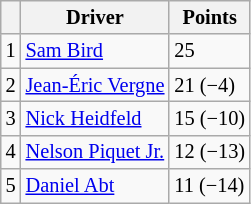<table class="wikitable" style="font-size: 85%">
<tr>
<th scope="col"></th>
<th scope="col">Driver</th>
<th scope="col">Points</th>
</tr>
<tr>
<td align="center">1</td>
<td> <a href='#'>Sam Bird</a></td>
<td align="left">25</td>
</tr>
<tr>
<td align="center">2</td>
<td> <a href='#'>Jean-Éric Vergne</a></td>
<td align="left">21 (−4)</td>
</tr>
<tr>
<td align="center">3</td>
<td> <a href='#'>Nick Heidfeld</a></td>
<td align="left">15 (−10)</td>
</tr>
<tr>
<td align="center">4</td>
<td> <a href='#'>Nelson Piquet Jr.</a></td>
<td align="left">12 (−13)</td>
</tr>
<tr>
<td align="center">5</td>
<td> <a href='#'>Daniel Abt</a></td>
<td align="left">11 (−14)</td>
</tr>
</table>
